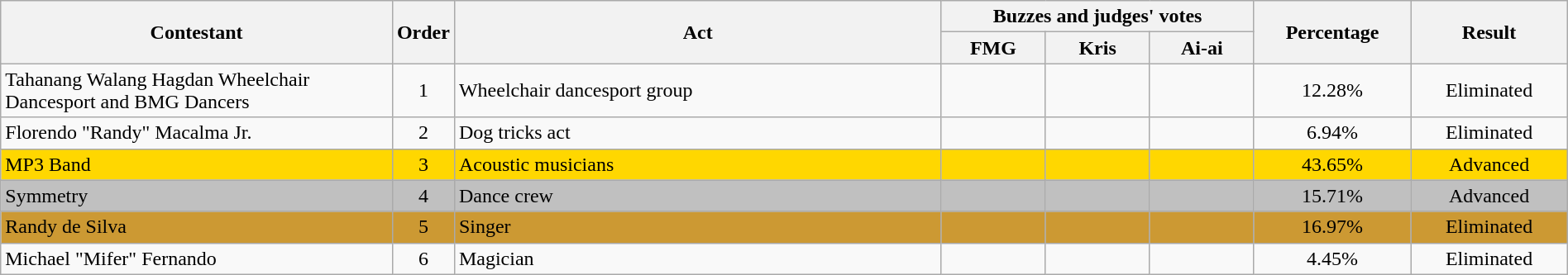<table class="wikitable" style="text-align:center; width:100%;">
<tr>
<th rowspan="2" style="width:25%;">Contestant</th>
<th rowspan="2" style="width:03%;">Order</th>
<th rowspan="2">Act</th>
<th colspan="3" style="width:20%;">Buzzes and judges' votes</th>
<th rowspan="2" style="width:10%;">Percentage</th>
<th rowspan="2" style="width:10%;">Result</th>
</tr>
<tr>
<th style="width:06.66%;">FMG</th>
<th style="width:06.66%;">Kris</th>
<th style="width:06.66%;">Ai-ai</th>
</tr>
<tr>
<td scope="row" style="text-align:left;">Tahanang Walang Hagdan Wheelchair Dancesport and BMG Dancers</td>
<td>1</td>
<td scope="row" style="text-align:left;">Wheelchair dancesport group</td>
<td></td>
<td></td>
<td></td>
<td>12.28%</td>
<td>Eliminated</td>
</tr>
<tr>
<td scope="row" style="text-align:left;">Florendo "Randy" Macalma Jr.</td>
<td>2</td>
<td scope="row" style="text-align:left;">Dog tricks act</td>
<td></td>
<td></td>
<td></td>
<td>6.94%</td>
<td>Eliminated</td>
</tr>
<tr bgcolor="gold">
<td scope="row" style="text-align:left;">MP3 Band</td>
<td>3</td>
<td scope="row" style="text-align:left;">Acoustic musicians</td>
<td></td>
<td></td>
<td></td>
<td>43.65%</td>
<td>Advanced</td>
</tr>
<tr bgcolor="silver">
<td scope="row" style="text-align:left;">Symmetry</td>
<td>4</td>
<td scope="row" style="text-align:left;">Dance crew</td>
<td></td>
<td></td>
<td></td>
<td>15.71%</td>
<td>Advanced</td>
</tr>
<tr bgcolor="#CC9933">
<td scope="row" style="text-align:left;">Randy de Silva</td>
<td>5</td>
<td scope="row" style="text-align:left;">Singer</td>
<td></td>
<td></td>
<td></td>
<td>16.97%</td>
<td>Eliminated</td>
</tr>
<tr>
<td scope="row" style="text-align:left;">Michael "Mifer" Fernando</td>
<td>6</td>
<td scope="row" style="text-align:left;">Magician</td>
<td></td>
<td></td>
<td></td>
<td>4.45%</td>
<td>Eliminated</td>
</tr>
</table>
